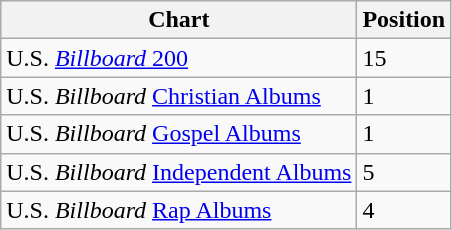<table class="wikitable" border="1">
<tr>
<th align="left">Chart</th>
<th align="left">Position</th>
</tr>
<tr>
<td align="left">U.S. <a href='#'><em>Billboard</em> 200</a></td>
<td align="left">15</td>
</tr>
<tr>
<td align="left">U.S. <em>Billboard</em> <a href='#'>Christian Albums</a></td>
<td align="left">1</td>
</tr>
<tr>
<td align="left">U.S. <em>Billboard</em> <a href='#'>Gospel Albums</a></td>
<td align="left">1</td>
</tr>
<tr>
<td align="left">U.S. <em>Billboard</em> <a href='#'>Independent Albums</a></td>
<td align="left">5</td>
</tr>
<tr>
<td align="left">U.S. <em>Billboard</em> <a href='#'>Rap Albums</a></td>
<td align="left">4</td>
</tr>
</table>
